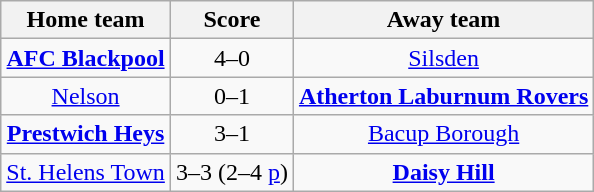<table class="wikitable" style="text-align: center">
<tr>
<th>Home team</th>
<th>Score</th>
<th>Away team</th>
</tr>
<tr>
<td><strong><a href='#'>AFC Blackpool</a></strong></td>
<td>4–0</td>
<td><a href='#'>Silsden</a></td>
</tr>
<tr>
<td><a href='#'>Nelson</a></td>
<td>0–1</td>
<td><strong><a href='#'>Atherton Laburnum Rovers</a></strong></td>
</tr>
<tr>
<td><strong><a href='#'>Prestwich Heys</a></strong></td>
<td>3–1</td>
<td><a href='#'>Bacup Borough</a></td>
</tr>
<tr>
<td><a href='#'>St. Helens Town</a></td>
<td>3–3 (2–4 <a href='#'>p</a>)</td>
<td><strong><a href='#'>Daisy Hill</a></strong></td>
</tr>
</table>
